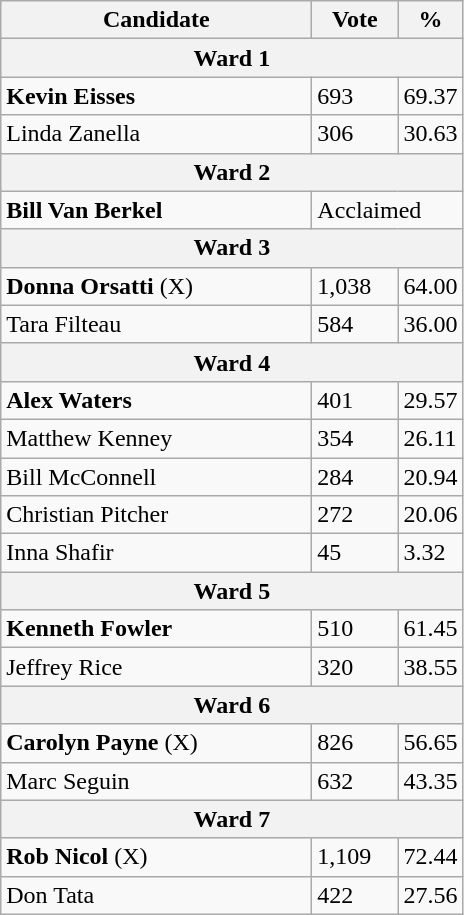<table class="wikitable">
<tr>
<th bgcolor="#DDDDFF" width="200px">Candidate</th>
<th bgcolor="#DDDDFF" width="50px">Vote</th>
<th bgcolor="#DDDDFF" width="30px">%</th>
</tr>
<tr>
<th colspan="3">Ward 1</th>
</tr>
<tr>
<td><strong>Kevin Eisses</strong></td>
<td>693</td>
<td>69.37</td>
</tr>
<tr>
<td>Linda Zanella</td>
<td>306</td>
<td>30.63</td>
</tr>
<tr>
<th colspan="3">Ward 2</th>
</tr>
<tr>
<td><strong>Bill Van Berkel</strong></td>
<td colspan="2">Acclaimed</td>
</tr>
<tr>
<th colspan="3">Ward 3</th>
</tr>
<tr>
<td><strong>Donna Orsatti</strong> (X)</td>
<td>1,038</td>
<td>64.00</td>
</tr>
<tr>
<td>Tara Filteau</td>
<td>584</td>
<td>36.00</td>
</tr>
<tr>
<th colspan="3">Ward 4</th>
</tr>
<tr>
<td><strong>Alex Waters</strong></td>
<td>401</td>
<td>29.57</td>
</tr>
<tr>
<td>Matthew Kenney</td>
<td>354</td>
<td>26.11</td>
</tr>
<tr>
<td>Bill McConnell</td>
<td>284</td>
<td>20.94</td>
</tr>
<tr>
<td>Christian Pitcher</td>
<td>272</td>
<td>20.06</td>
</tr>
<tr>
<td>Inna Shafir</td>
<td>45</td>
<td>3.32</td>
</tr>
<tr>
<th colspan="3">Ward 5</th>
</tr>
<tr>
<td><strong>Kenneth Fowler</strong></td>
<td>510</td>
<td>61.45</td>
</tr>
<tr>
<td>Jeffrey Rice</td>
<td>320</td>
<td>38.55</td>
</tr>
<tr>
<th colspan="3">Ward 6</th>
</tr>
<tr>
<td><strong>Carolyn Payne</strong> (X)</td>
<td>826</td>
<td>56.65</td>
</tr>
<tr>
<td>Marc Seguin</td>
<td>632</td>
<td>43.35</td>
</tr>
<tr>
<th colspan="3">Ward 7</th>
</tr>
<tr>
<td><strong>Rob Nicol</strong> (X)</td>
<td>1,109</td>
<td>72.44</td>
</tr>
<tr>
<td>Don Tata</td>
<td>422</td>
<td>27.56</td>
</tr>
</table>
